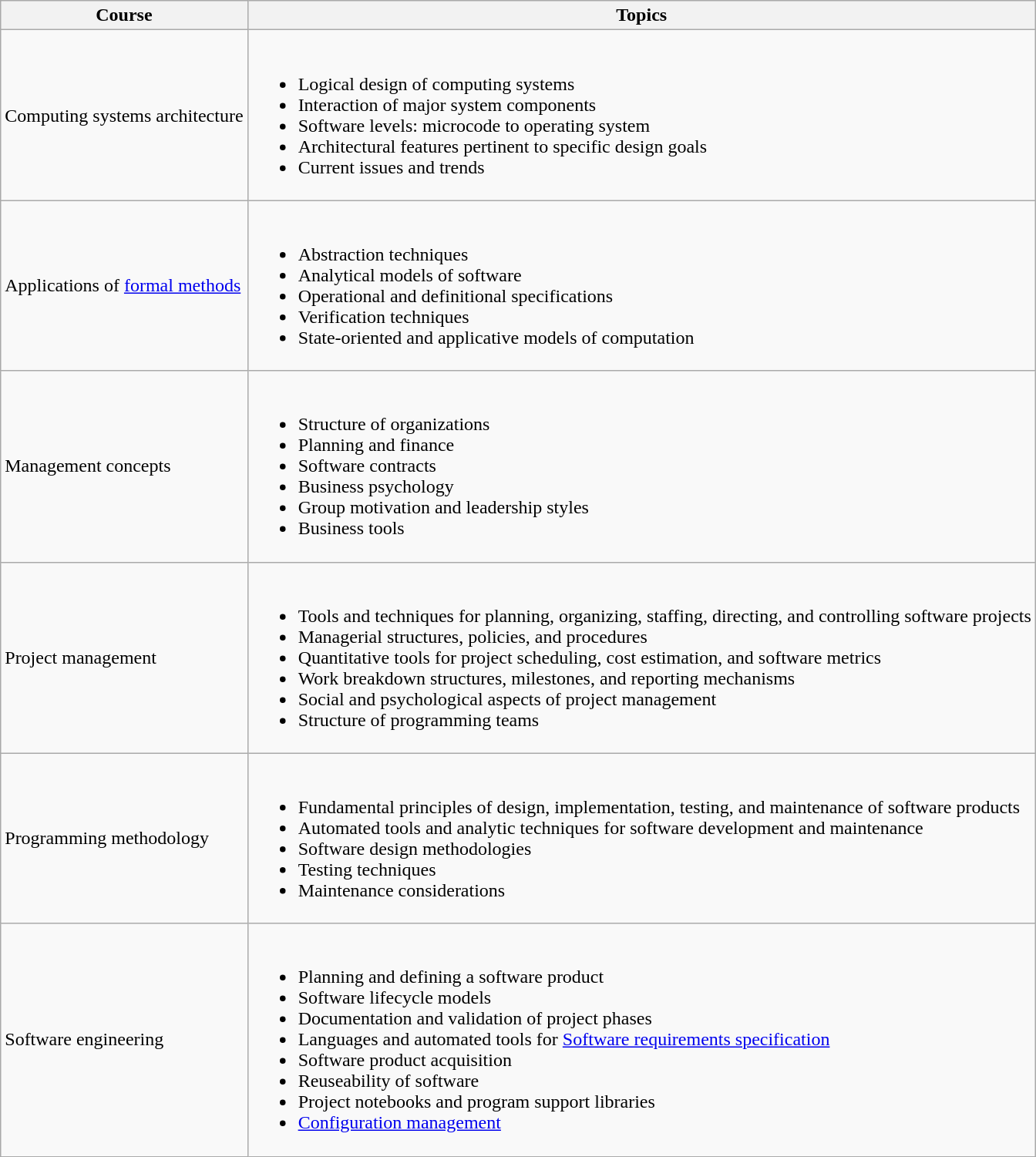<table class="wikitable">
<tr>
<th>Course</th>
<th>Topics</th>
</tr>
<tr>
<td>Computing systems architecture</td>
<td><br><ul><li>Logical design of computing systems</li><li>Interaction of major system components</li><li>Software levels: microcode to operating system</li><li>Architectural features pertinent to specific design goals</li><li>Current issues and trends</li></ul></td>
</tr>
<tr>
<td>Applications of <a href='#'>formal methods</a></td>
<td><br><ul><li>Abstraction techniques</li><li>Analytical models of software</li><li>Operational and definitional specifications</li><li>Verification techniques</li><li>State-oriented and applicative models of computation</li></ul></td>
</tr>
<tr>
<td>Management concepts</td>
<td><br><ul><li>Structure of organizations</li><li>Planning and finance</li><li>Software contracts</li><li>Business psychology</li><li>Group motivation and leadership styles</li><li>Business tools</li></ul></td>
</tr>
<tr>
<td>Project management</td>
<td><br><ul><li>Tools and techniques for planning, organizing, staffing, directing, and controlling software projects</li><li>Managerial structures, policies, and procedures</li><li>Quantitative tools for project scheduling, cost estimation, and software metrics</li><li>Work breakdown structures, milestones, and reporting mechanisms</li><li>Social and psychological aspects of project management</li><li>Structure of programming teams</li></ul></td>
</tr>
<tr>
<td>Programming methodology</td>
<td><br><ul><li>Fundamental principles of design, implementation, testing, and maintenance of software products</li><li>Automated tools and analytic techniques for software development and maintenance</li><li>Software design methodologies</li><li>Testing techniques</li><li>Maintenance considerations</li></ul></td>
</tr>
<tr>
<td>Software engineering</td>
<td><br><ul><li>Planning and defining a software product</li><li>Software lifecycle models</li><li>Documentation and validation of project phases</li><li>Languages and automated tools for <a href='#'>Software requirements specification</a></li><li>Software product acquisition</li><li>Reuseability of software</li><li>Project notebooks and program support libraries</li><li><a href='#'>Configuration management</a></li></ul></td>
</tr>
</table>
